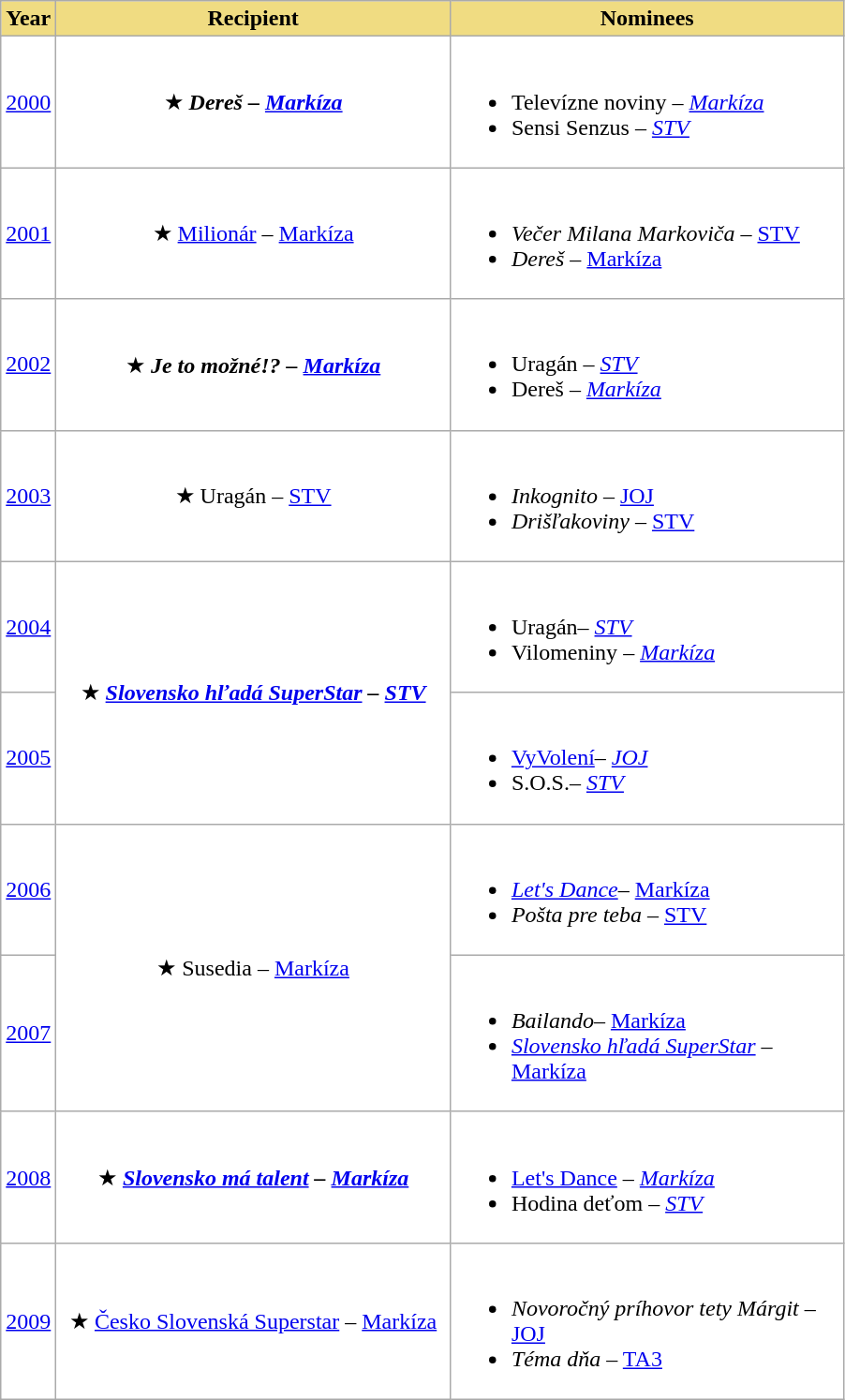<table class=wikitable sortable style="background:white">
<tr>
<th style=background:#F0DC82>Year</th>
<th style=background:#F0DC82 width=273>Recipient</th>
<th style=background:#F0DC82 width=273>Nominees</th>
</tr>
<tr>
<td><a href='#'>2000</a></td>
<td align=center>★ <strong><em>Dereš<em> – <a href='#'>Markíza</a><strong></td>
<td><br><ul><li></em>Televízne noviny<em> – <a href='#'>Markíza</a></li><li></em>Sensi Senzus<em> – <a href='#'>STV</a></li></ul></td>
</tr>
<tr>
<td><a href='#'>2001</a></td>
<td align=center>★ </em></strong><a href='#'>Milionár</a></em> – <a href='#'>Markíza</a></strong></td>
<td><br><ul><li><em>Večer Milana Markoviča</em> – <a href='#'>STV</a></li><li><em>Dereš</em> – <a href='#'>Markíza</a></li></ul></td>
</tr>
<tr>
<td><a href='#'>2002</a></td>
<td align=center>★ <strong><em>Je to možné!?<em> – <a href='#'>Markíza</a><strong></td>
<td><br><ul><li></em>Uragán<em> – <a href='#'>STV</a></li><li></em>Dereš<em> – <a href='#'>Markíza</a></li></ul></td>
</tr>
<tr>
<td><a href='#'>2003</a></td>
<td align=center>★ </em></strong>Uragán</em> – <a href='#'>STV</a></strong></td>
<td><br><ul><li><em>Inkognito</em> – <a href='#'>JOJ</a></li><li><em>Drišľakoviny</em> – <a href='#'>STV</a></li></ul></td>
</tr>
<tr>
<td><a href='#'>2004</a></td>
<td align=center rowspan=2>★ <strong><em><a href='#'>Slovensko hľadá SuperStar</a><em> – <a href='#'>STV</a><strong> <br></td>
<td><br><ul><li></em>Uragán<em>– <a href='#'>STV</a></li><li></em>Vilomeniny<em> – <a href='#'>Markíza</a></li></ul></td>
</tr>
<tr>
<td><a href='#'>2005</a></td>
<td><br><ul><li></em><a href='#'>VyVolení</a><em>– <a href='#'>JOJ</a></li><li></em>S.O.S.<em>– <a href='#'>STV</a></li></ul></td>
</tr>
<tr>
<td><a href='#'>2006</a></td>
<td align=center rowspan=2>★ </em></strong>Susedia</em> – <a href='#'>Markíza</a></strong> <br></td>
<td><br><ul><li><em><a href='#'>Let's Dance</a></em>– <a href='#'>Markíza</a></li><li><em>Pošta pre teba</em> – <a href='#'>STV</a></li></ul></td>
</tr>
<tr>
<td><a href='#'>2007</a></td>
<td><br><ul><li><em>Bailando</em>– <a href='#'>Markíza</a></li><li><em><a href='#'>Slovensko hľadá SuperStar</a></em> – <a href='#'>Markíza</a></li></ul></td>
</tr>
<tr>
<td><a href='#'>2008</a></td>
<td align=center>★ <strong><em><a href='#'>Slovensko má talent</a><em> – <a href='#'>Markíza</a><strong></td>
<td><br><ul><li></em><a href='#'>Let's Dance</a><em> – <a href='#'>Markíza</a></li><li></em>Hodina deťom<em> – <a href='#'>STV</a></li></ul></td>
</tr>
<tr>
<td><a href='#'>2009</a></td>
<td align=center>★ </em></strong><a href='#'>Česko Slovenská Superstar</a></em> – <a href='#'>Markíza</a></strong></td>
<td><br><ul><li><em>Novoročný príhovor tety Márgit</em> – <a href='#'>JOJ</a></li><li><em>Téma dňa</em> – <a href='#'>TA3</a></li></ul></td>
</tr>
</table>
